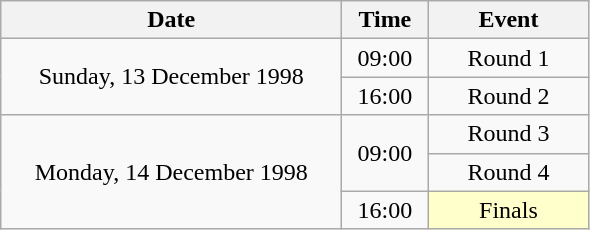<table class = "wikitable" style="text-align:center;">
<tr>
<th width=220>Date</th>
<th width=50>Time</th>
<th width=100>Event</th>
</tr>
<tr>
<td rowspan=2>Sunday, 13 December 1998</td>
<td>09:00</td>
<td>Round 1</td>
</tr>
<tr>
<td>16:00</td>
<td>Round 2</td>
</tr>
<tr>
<td rowspan=3>Monday, 14 December 1998</td>
<td rowspan=2>09:00</td>
<td>Round 3</td>
</tr>
<tr>
<td>Round 4</td>
</tr>
<tr>
<td>16:00</td>
<td bgcolor=ffffcc>Finals</td>
</tr>
</table>
